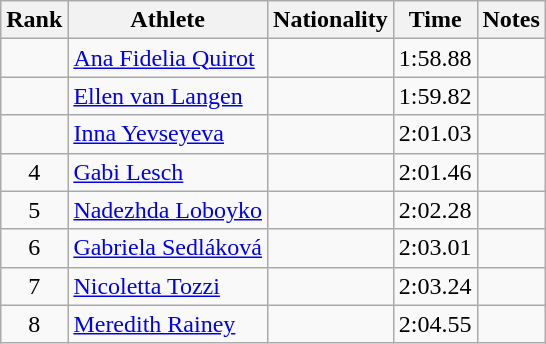<table class="wikitable sortable" style="text-align:center">
<tr>
<th>Rank</th>
<th>Athlete</th>
<th>Nationality</th>
<th>Time</th>
<th>Notes</th>
</tr>
<tr>
<td></td>
<td align=left><a href='#'>Ana Fidelia Quirot</a></td>
<td align=left></td>
<td>1:58.88</td>
<td></td>
</tr>
<tr>
<td></td>
<td align=left><a href='#'>Ellen van Langen</a></td>
<td align=left></td>
<td>1:59.82</td>
<td></td>
</tr>
<tr>
<td></td>
<td align=left><a href='#'>Inna Yevseyeva</a></td>
<td align=left></td>
<td>2:01.03</td>
<td></td>
</tr>
<tr>
<td>4</td>
<td align=left><a href='#'>Gabi Lesch</a></td>
<td align=left></td>
<td>2:01.46</td>
<td></td>
</tr>
<tr>
<td>5</td>
<td align=left><a href='#'>Nadezhda Loboyko</a></td>
<td align=left></td>
<td>2:02.28</td>
<td></td>
</tr>
<tr>
<td>6</td>
<td align=left><a href='#'>Gabriela Sedláková</a></td>
<td align=left></td>
<td>2:03.01</td>
<td></td>
</tr>
<tr>
<td>7</td>
<td align=left><a href='#'>Nicoletta Tozzi</a></td>
<td align=left></td>
<td>2:03.24</td>
<td></td>
</tr>
<tr>
<td>8</td>
<td align=left><a href='#'>Meredith Rainey</a></td>
<td align=left></td>
<td>2:04.55</td>
<td></td>
</tr>
</table>
